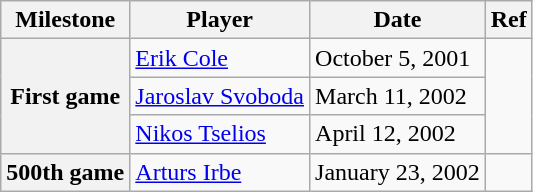<table class="wikitable">
<tr>
<th scope="col">Milestone</th>
<th scope="col">Player</th>
<th scope="col">Date</th>
<th scope="col">Ref</th>
</tr>
<tr>
<th rowspan=3>First game</th>
<td><a href='#'>Erik Cole</a></td>
<td>October 5, 2001</td>
<td rowspan=3></td>
</tr>
<tr>
<td><a href='#'>Jaroslav Svoboda</a></td>
<td>March 11, 2002</td>
</tr>
<tr>
<td><a href='#'>Nikos Tselios</a></td>
<td>April 12, 2002</td>
</tr>
<tr>
<th>500th game</th>
<td><a href='#'>Arturs Irbe</a></td>
<td>January 23, 2002</td>
<td></td>
</tr>
</table>
